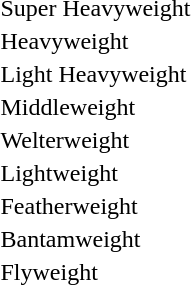<table>
<tr>
<td>Super Heavyweight</td>
<td></td>
<td></td>
<td></td>
<td></td>
</tr>
<tr>
<td>Heavyweight</td>
<td></td>
<td></td>
<td></td>
<td></td>
</tr>
<tr>
<td>Light Heavyweight</td>
<td></td>
<td></td>
<td></td>
<td></td>
</tr>
<tr>
<td>Middleweight</td>
<td></td>
<td></td>
<td></td>
<td></td>
</tr>
<tr>
<td>Welterweight</td>
<td></td>
<td></td>
<td></td>
<td></td>
</tr>
<tr>
<td>Lightweight</td>
<td></td>
<td></td>
<td></td>
<td></td>
</tr>
<tr>
<td>Featherweight</td>
<td></td>
<td></td>
<td></td>
<td></td>
</tr>
<tr>
<td>Bantamweight</td>
<td></td>
<td></td>
<td></td>
<td></td>
</tr>
<tr>
<td>Flyweight</td>
<td></td>
<td></td>
<td></td>
<td></td>
</tr>
</table>
